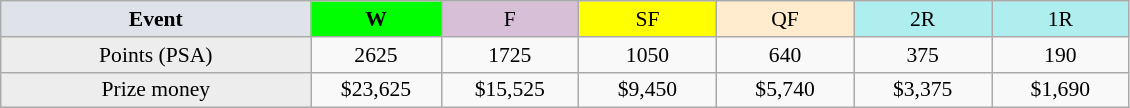<table class=wikitable style=font-size:90%;text-align:center>
<tr>
<td width=200 colspan=1 bgcolor=#dfe2e9><strong>Event</strong></td>
<td width=80 bgcolor=lime><strong>W</strong></td>
<td width=85 bgcolor=#D8BFD8>F</td>
<td width=85 bgcolor=#FFFF00>SF</td>
<td width=85 bgcolor=#ffebcd>QF</td>
<td width=85 bgcolor=#afeeee>2R</td>
<td width=85 bgcolor=#afeeee>1R</td>
</tr>
<tr>
<td bgcolor=#EDEDED>Points (PSA)</td>
<td>2625</td>
<td>1725</td>
<td>1050</td>
<td>640</td>
<td>375</td>
<td>190</td>
</tr>
<tr>
<td bgcolor=#EDEDED>Prize money</td>
<td>$23,625</td>
<td>$15,525</td>
<td>$9,450</td>
<td>$5,740</td>
<td>$3,375</td>
<td>$1,690</td>
</tr>
</table>
